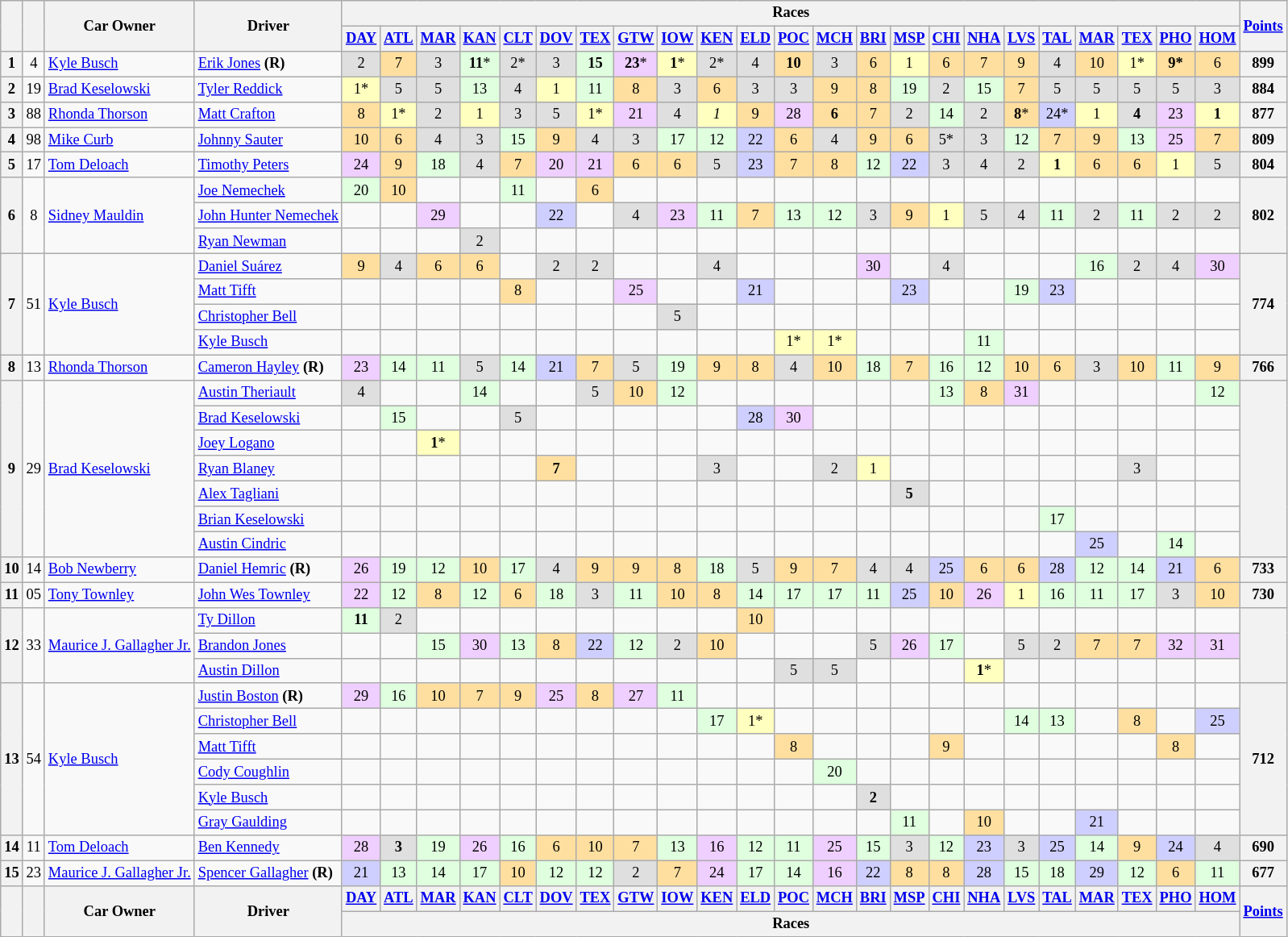<table class="wikitable" style="font-size:77%; text-align:center;">
<tr>
<th rowspan="2"></th>
<th rowspan="2"></th>
<th rowspan="2">Car Owner</th>
<th rowspan="2">Driver</th>
<th colspan="23">Races</th>
<th rowspan="2"><a href='#'>Points</a></th>
</tr>
<tr>
<th><a href='#'>DAY</a></th>
<th><a href='#'>ATL</a></th>
<th><a href='#'>MAR</a></th>
<th><a href='#'>KAN</a></th>
<th><a href='#'>CLT</a></th>
<th><a href='#'>DOV</a></th>
<th><a href='#'>TEX</a></th>
<th><a href='#'>GTW</a></th>
<th><a href='#'>IOW</a></th>
<th><a href='#'>KEN</a></th>
<th><a href='#'>ELD</a></th>
<th><a href='#'>POC</a></th>
<th><a href='#'>MCH</a></th>
<th><a href='#'>BRI</a></th>
<th><a href='#'>MSP</a></th>
<th><a href='#'>CHI</a></th>
<th><a href='#'>NHA</a></th>
<th><a href='#'>LVS</a></th>
<th><a href='#'>TAL</a></th>
<th><a href='#'>MAR</a></th>
<th><a href='#'>TEX</a></th>
<th><a href='#'>PHO</a></th>
<th><a href='#'>HOM</a></th>
</tr>
<tr>
<th>1</th>
<td>4</td>
<td align="left"><a href='#'>Kyle Busch</a></td>
<td align="left"><a href='#'>Erik Jones</a> <strong>(R)</strong></td>
<td style="background:#dfdfdf;">2</td>
<td style="background:#ffdf9f">7</td>
<td style="background:#dfdfdf">3</td>
<td style="background:#dfffdf"><strong>11</strong>*</td>
<td style="background:#dfdfdf">2*</td>
<td style="background:#dfdfdf">3</td>
<td style="background:#dfffdf"><strong>15</strong></td>
<td style="background:#efcfff"><strong>23</strong>*</td>
<td style="background:#ffffbf"><strong>1</strong>*</td>
<td style="background:#dfdfdf">2*</td>
<td style="background:#dfdfdf">4</td>
<td style="background:#ffdf9f"><strong>10</strong></td>
<td style="background:#dfdfdf">3</td>
<td style="background:#ffdf9f">6</td>
<td style="background:#ffffbf">1</td>
<td style="background:#ffdf9f">6</td>
<td style="background:#ffdf9f">7</td>
<td style="background:#ffdf9f">9</td>
<td style="background:#dfdfdf">4</td>
<td style="background:#ffdf9f">10</td>
<td style="background:#ffffbf">1*</td>
<td style="background:#ffdf9f"><strong>9*</strong></td>
<td style="background:#ffdf9f">6</td>
<th>899</th>
</tr>
<tr>
<th>2</th>
<td>19</td>
<td align="left"><a href='#'>Brad Keselowski</a></td>
<td align="left"><a href='#'>Tyler Reddick</a></td>
<td style="background:#ffffbf;">1*</td>
<td style="background:#dfdfdf">5</td>
<td style="background:#dfdfdf">5</td>
<td style="background:#dfffdf">13</td>
<td style="background:#dfdfdf">4</td>
<td style="background:#ffffbf">1</td>
<td style="background:#dfffdf">11</td>
<td style="background:#ffdf9f">8</td>
<td style="background:#dfdfdf">3</td>
<td style="background:#ffdf9f">6</td>
<td style="background:#dfdfdf">3</td>
<td style="background:#dfdfdf">3</td>
<td style="background:#ffdf9f">9</td>
<td style="background:#ffdf9f">8</td>
<td style="background:#dfffdf">19</td>
<td style="background:#dfdfdf">2</td>
<td style="background:#dfffdf">15</td>
<td style="background:#ffdf9f">7</td>
<td style="background:#dfdfdf">5</td>
<td style="background:#dfdfdf">5</td>
<td style="background:#dfdfdf">5</td>
<td style="background:#dfdfdf">5</td>
<td style="background:#dfdfdf">3</td>
<th>884</th>
</tr>
<tr>
<th>3</th>
<td>88</td>
<td align="left"><a href='#'>Rhonda Thorson</a></td>
<td align="left"><a href='#'>Matt Crafton</a></td>
<td style="background:#ffdf9f;">8</td>
<td style="background:#ffffbf">1*</td>
<td style="background:#dfdfdf">2</td>
<td style="background:#ffffbf">1</td>
<td style="background:#dfdfdf">3</td>
<td style="background:#dfdfdf">5</td>
<td style="background:#ffffbf">1*</td>
<td style="background:#efcfff">21</td>
<td style="background:#dfdfdf">4</td>
<td style="background:#ffffbf"><em>1</em></td>
<td style="background:#ffdf9f">9</td>
<td style="background:#efcfff">28</td>
<td style="background:#ffdf9f"><strong>6</strong></td>
<td style="background:#ffdf9f">7</td>
<td style="background:#dfdfdf">2</td>
<td style="background:#dfffdf">14</td>
<td style="background:#dfdfdf">2</td>
<td style="background:#ffdf9f"><strong>8</strong>*</td>
<td style="background:#cfcfff">24*</td>
<td style="background:#ffffbf">1</td>
<td style="background:#dfdfdf"><strong> 4</strong></td>
<td style="background:#efcfff">23</td>
<td style="background:#ffffbf"><strong>1</strong></td>
<th>877</th>
</tr>
<tr>
<th>4</th>
<td>98</td>
<td align="left"><a href='#'>Mike Curb</a></td>
<td align="left"><a href='#'>Johnny Sauter</a></td>
<td style="background:#ffdf9f;">10</td>
<td style="background:#ffdf9f">6</td>
<td style="background:#dfdfdf">4</td>
<td style="background:#dfdfdf">3</td>
<td style="background:#dfffdf">15</td>
<td style="background:#ffdf9f">9</td>
<td style="background:#dfdfdf">4</td>
<td style="background:#dfdfdf">3</td>
<td style="background:#dfffdf">17</td>
<td style="background:#dfffdf">12</td>
<td style="background:#cfcfff">22</td>
<td style="background:#ffdf9f">6</td>
<td style="background:#dfdfdf">4</td>
<td style="background:#ffdf9f">9</td>
<td style="background:#ffdf9f">6</td>
<td style="background:#dfdfdf">5*</td>
<td style="background:#dfdfdf">3</td>
<td style="background:#dfffdf">12</td>
<td style="background:#ffdf9f">7</td>
<td style="background:#ffdf9f">9</td>
<td style="background:#dfffdf">13</td>
<td style="background:#efcfff">25</td>
<td style="background:#ffdf9f">7</td>
<th>809</th>
</tr>
<tr>
<th>5</th>
<td>17</td>
<td align="left"><a href='#'>Tom Deloach</a></td>
<td align="left"><a href='#'>Timothy Peters</a></td>
<td style="background:#efcfff;">24</td>
<td style="background:#ffdf9f">9</td>
<td style="background:#dfffdf">18</td>
<td style="background:#dfdfdf">4</td>
<td style="background:#ffdf9f">7</td>
<td style="background:#efcfff;">20</td>
<td style="background:#efcfff;">21</td>
<td style="background:#ffdf9f">6</td>
<td style="background:#ffdf9f">6</td>
<td style="background:#dfdfdf">5</td>
<td style="background:#cfcfff">23</td>
<td style="background:#ffdf9f">7</td>
<td style="background:#ffdf9f">8</td>
<td style="background:#dfffdf">12</td>
<td style="background:#cfcfff">22</td>
<td style="background:#dfdfdf">3</td>
<td style="background:#dfdfdf">4</td>
<td style="background:#dfdfdf">2</td>
<td style="background:#ffffbf"><strong>1</strong></td>
<td style="background:#ffdf9f">6</td>
<td style="background:#ffdf9f">6</td>
<td style="background:#ffffbf">1</td>
<td style="background:#dfdfdf">5</td>
<th>804</th>
</tr>
<tr>
<th rowspan=3>6</th>
<td rowspan="3">8</td>
<td rowspan="3" align="left"><a href='#'>Sidney Mauldin</a></td>
<td align="left"><a href='#'>Joe Nemechek</a></td>
<td style="background:#dfffdf;">20</td>
<td style="background:#ffdf9f">10</td>
<td></td>
<td></td>
<td style="background:#dfffdf">11</td>
<td></td>
<td style="background:#ffdf9f">6</td>
<td></td>
<td></td>
<td></td>
<td></td>
<td></td>
<td></td>
<td></td>
<td></td>
<td></td>
<td></td>
<td></td>
<td></td>
<td></td>
<td></td>
<td></td>
<td></td>
<th rowspan=3>802</th>
</tr>
<tr>
<td style="white-space: nowrap; align=left"><a href='#'>John Hunter Nemechek</a></td>
<td></td>
<td></td>
<td style="background:#efcfff;">29</td>
<td></td>
<td></td>
<td style="background:#cfcfff">22</td>
<td></td>
<td style="background:#dfdfdf;">4</td>
<td style="background:#efcfff">23</td>
<td style="background:#dfffdf">11</td>
<td style="background:#ffdf9f">7</td>
<td style="background:#dfffdf">13</td>
<td style="background:#dfffdf">12</td>
<td style="background:#dfdfdf">3</td>
<td style="background:#ffdf9f">9</td>
<td style="background:#ffffbf">1</td>
<td style="background:#dfdfdf">5</td>
<td style="background:#dfdfdf">4</td>
<td style="background:#dfffdf">11</td>
<td style="background:#dfdfdf">2</td>
<td style="background:#dfffdf">11</td>
<td style="background:#dfdfdf">2</td>
<td style="background:#dfdfdf">2</td>
</tr>
<tr>
<td align="left"><a href='#'>Ryan Newman</a></td>
<td></td>
<td></td>
<td></td>
<td style="background:#dfdfdf;">2</td>
<td></td>
<td></td>
<td></td>
<td></td>
<td></td>
<td></td>
<td></td>
<td></td>
<td></td>
<td></td>
<td></td>
<td></td>
<td></td>
<td></td>
<td></td>
<td></td>
<td></td>
<td></td>
<td></td>
</tr>
<tr>
<th rowspan=4>7</th>
<td rowspan="4">51</td>
<td rowspan="4" align="left"><a href='#'>Kyle Busch</a></td>
<td align="left"><a href='#'>Daniel Suárez</a></td>
<td style="background:#FFDF9F;">9</td>
<td style="background:#dfdfdf">4</td>
<td style="background:#ffdf9f">6</td>
<td style="background:#ffdf9f">6</td>
<td></td>
<td style="background:#dfdfdf">2</td>
<td style="background:#dfdfdf">2</td>
<td></td>
<td></td>
<td style="background:#dfdfdf">4</td>
<td></td>
<td></td>
<td></td>
<td style="background:#efcfff;">30</td>
<td></td>
<td style="background:#dfdfdf">4</td>
<td></td>
<td></td>
<td></td>
<td style="background:#dfffdf">16</td>
<td style="background:#dfdfdf">2</td>
<td style="background:#dfdfdf">4</td>
<td style="background:#efcfff;">30</td>
<th rowspan=4>774</th>
</tr>
<tr>
<td align="left"><a href='#'>Matt Tifft</a></td>
<td></td>
<td></td>
<td></td>
<td></td>
<td style="background:#ffdf9f">8</td>
<td></td>
<td></td>
<td style="background:#efcfff">25</td>
<td></td>
<td></td>
<td style="background:#cfcfff">21</td>
<td></td>
<td></td>
<td></td>
<td style="background:#cfcfff">23</td>
<td></td>
<td></td>
<td style="background:#dfffdf">19</td>
<td style="background:#cfcfff">23</td>
<td></td>
<td></td>
<td></td>
<td></td>
</tr>
<tr>
<td align="left"><a href='#'>Christopher Bell</a></td>
<td></td>
<td></td>
<td></td>
<td></td>
<td></td>
<td></td>
<td></td>
<td></td>
<td style="background:#dfdfdf">5</td>
<td></td>
<td></td>
<td></td>
<td></td>
<td></td>
<td></td>
<td></td>
<td></td>
<td></td>
<td></td>
<td></td>
<td></td>
<td></td>
</tr>
<tr>
<td align="left"><a href='#'>Kyle Busch</a></td>
<td></td>
<td></td>
<td></td>
<td></td>
<td></td>
<td></td>
<td></td>
<td></td>
<td></td>
<td></td>
<td></td>
<td style="background:#ffffbf;">1*</td>
<td style="background:#ffffbf;">1*</td>
<td></td>
<td></td>
<td></td>
<td style="background:#dfffdf">11</td>
<td></td>
<td></td>
<td></td>
<td></td>
<td></td>
<td></td>
</tr>
<tr>
<th>8</th>
<td>13</td>
<td align="left"><a href='#'>Rhonda Thorson</a></td>
<td align="left"><a href='#'>Cameron Hayley</a> <strong>(R)</strong></td>
<td style="background:#efcfff;">23</td>
<td style="background:#dfffdf">14</td>
<td style="background:#dfffdf">11</td>
<td style="background:#dfdfdf">5</td>
<td style="background:#dfffdf">14</td>
<td style="background:#cfcfff;">21</td>
<td style="background:#ffdf9f;">7</td>
<td style="background:#dfdfdf">5</td>
<td style="background:#dfffdf">19</td>
<td style="background:#ffdf9f">9</td>
<td style="background:#ffdf9f">8</td>
<td style="background:#dfdfdf">4</td>
<td style="background:#ffdf9f">10</td>
<td style="background:#dfffdf">18</td>
<td style="background:#ffdf9f">7</td>
<td style="background:#dfffdf">16</td>
<td style="background:#dfffdf">12</td>
<td style="background:#ffdf9f">10</td>
<td style="background:#ffdf9f">6</td>
<td style="background:#dfdfdf">3</td>
<td style="background:#ffdf9f">10</td>
<td style="background:#dfffdf">11</td>
<td style="background:#ffdf9f">9</td>
<th>766</th>
</tr>
<tr>
<th rowspan=7>9</th>
<td rowspan="7">29</td>
<td rowspan="7" align="left"><a href='#'>Brad Keselowski</a></td>
<td align="left"><a href='#'>Austin Theriault</a></td>
<td style="background:#dfdfdf;">4</td>
<td></td>
<td></td>
<td style="background:#dfffdf">14</td>
<td></td>
<td></td>
<td style="background:#dfdfdf;">5</td>
<td style="background:#ffdf9f">10</td>
<td style="background:#dfffdf">12</td>
<td></td>
<td></td>
<td></td>
<td></td>
<td></td>
<td></td>
<td style="background:#dfffdf">13</td>
<td style="background:#ffdf9f">8</td>
<td style="background:#efcfff">31</td>
<td></td>
<td></td>
<td></td>
<td></td>
<td style="background:#dfffdf">12</td>
<th rowspan=7></th>
</tr>
<tr>
<td align="left"><a href='#'>Brad Keselowski</a></td>
<td></td>
<td style="background:#dfffdf">15</td>
<td></td>
<td></td>
<td style="background:#dfdfdf">5</td>
<td></td>
<td></td>
<td></td>
<td></td>
<td></td>
<td style="background:#cfcfff">28</td>
<td style="background:#efcfff">30</td>
<td></td>
<td></td>
<td></td>
<td></td>
<td></td>
<td></td>
<td></td>
<td></td>
<td></td>
<td></td>
<td></td>
</tr>
<tr>
<td align="left"><a href='#'>Joey Logano</a></td>
<td></td>
<td></td>
<td style="background:#ffffbf;"><strong>1</strong>*</td>
<td></td>
<td></td>
<td></td>
<td></td>
<td></td>
<td></td>
<td></td>
<td></td>
<td></td>
<td></td>
<td></td>
<td></td>
<td></td>
<td></td>
<td></td>
<td></td>
<td></td>
<td></td>
<td></td>
<td></td>
</tr>
<tr>
<td align="left"><a href='#'>Ryan Blaney</a></td>
<td></td>
<td></td>
<td></td>
<td></td>
<td></td>
<td style="background:#ffdf9f"><strong>7</strong></td>
<td></td>
<td></td>
<td></td>
<td style="background:#dfdfdf">3</td>
<td></td>
<td></td>
<td style="background:#dfdfdf">2</td>
<td style="background:#ffffbf">1</td>
<td></td>
<td></td>
<td></td>
<td></td>
<td></td>
<td></td>
<td style="background:#dfdfdf">3</td>
<td></td>
<td></td>
</tr>
<tr>
<td align="left"><a href='#'>Alex Tagliani</a></td>
<td></td>
<td></td>
<td></td>
<td></td>
<td></td>
<td></td>
<td></td>
<td></td>
<td></td>
<td></td>
<td></td>
<td></td>
<td></td>
<td></td>
<td style="background:#dfdfdf;"><strong>5</strong></td>
<td></td>
<td></td>
<td></td>
<td></td>
<td></td>
<td></td>
<td></td>
<td></td>
</tr>
<tr>
<td align="left"><a href='#'>Brian Keselowski</a></td>
<td></td>
<td></td>
<td></td>
<td></td>
<td></td>
<td></td>
<td></td>
<td></td>
<td></td>
<td></td>
<td></td>
<td></td>
<td></td>
<td></td>
<td></td>
<td></td>
<td></td>
<td></td>
<td style="background:#dfffdf">17</td>
<td></td>
<td></td>
<td></td>
<td></td>
</tr>
<tr>
<td align="left"><a href='#'>Austin Cindric</a></td>
<td></td>
<td></td>
<td></td>
<td></td>
<td></td>
<td></td>
<td></td>
<td></td>
<td></td>
<td></td>
<td></td>
<td></td>
<td></td>
<td></td>
<td></td>
<td></td>
<td></td>
<td></td>
<td></td>
<td style="background:#cfcfff">25</td>
<td></td>
<td style="background:#dfffdf">14</td>
<td></td>
</tr>
<tr>
<th>10</th>
<td>14</td>
<td align="left"><a href='#'>Bob Newberry</a></td>
<td align="left"><a href='#'>Daniel Hemric</a> <strong>(R)</strong></td>
<td style="background:#efcfff;">26</td>
<td style="background:#dfffdf">19</td>
<td style="background:#dfffdf">12</td>
<td style="background:#ffdf9f">10</td>
<td style="background:#dfffdf">17</td>
<td style="background:#dfdfdf">4</td>
<td style="background:#ffdf9f">9</td>
<td style="background:#ffdf9f">9</td>
<td style="background:#ffdf9f">8</td>
<td style="background:#dfffdf">18</td>
<td style="background:#dfdfdf">5</td>
<td style="background:#ffdf9f">9</td>
<td style="background:#ffdf9f">7</td>
<td style="background:#dfdfdf">4</td>
<td style="background:#dfdfdf">4</td>
<td style="background:#cfcfff">25</td>
<td style="background:#ffdf9f">6</td>
<td style="background:#ffdf9f">6</td>
<td style="background:#cfcfff">28</td>
<td style="background:#dfffdf">12</td>
<td style="background:#dfffdf">14</td>
<td style="background:#cfcfff">21</td>
<td style="background:#ffdf9f">6</td>
<th>733</th>
</tr>
<tr>
<th>11</th>
<td>05</td>
<td align="left"><a href='#'>Tony Townley</a></td>
<td align="left"><a href='#'>John Wes Townley</a></td>
<td style="background:#efcfff;">22</td>
<td style="background:#dfffdf">12</td>
<td style="background:#ffdf9f">8</td>
<td style="background:#dfffdf">12</td>
<td style="background:#ffdf9f">6</td>
<td style="background:#dfffdf">18</td>
<td style="background:#dfdfdf">3</td>
<td style="background:#dfffdf">11</td>
<td style="background:#ffdf9f">10</td>
<td style="background:#ffdf9f">8</td>
<td style="background:#dfffdf">14</td>
<td style="background:#dfffdf">17</td>
<td style="background:#dfffdf">17</td>
<td style="background:#dfffdf">11</td>
<td style="background:#cfcfff">25</td>
<td style="background:#ffdf9f">10</td>
<td style="background:#efcfff">26</td>
<td style="background:#ffffbf">1</td>
<td style="background:#dfffdf">16</td>
<td style="background:#dfffdf">11</td>
<td style="background:#dfffdf">17</td>
<td style="background:#dfdfdf">3</td>
<td style="background:#ffdf9f">10</td>
<th>730</th>
</tr>
<tr>
<th rowspan=3>12</th>
<td rowspan="3">33</td>
<td rowspan="3" style="white-space: nowrap; align=left"><a href='#'>Maurice J. Gallagher Jr.</a></td>
<td align="left"><a href='#'>Ty Dillon</a></td>
<td style="background:#DFFFDF;"><strong>11</strong></td>
<td style="background:#dfdfdf">2</td>
<td></td>
<td></td>
<td></td>
<td></td>
<td></td>
<td></td>
<td></td>
<td></td>
<td style="background:#ffdf9f">10</td>
<td></td>
<td></td>
<td></td>
<td></td>
<td></td>
<td></td>
<td></td>
<td></td>
<td></td>
<td></td>
<td></td>
<td></td>
<th rowspan=3></th>
</tr>
<tr>
<td align="left"><a href='#'>Brandon Jones</a></td>
<td></td>
<td></td>
<td style="background:#dfffdf;">15</td>
<td style="background:#efcfff">30</td>
<td style="background:#dfffdf">13</td>
<td style="background:#ffdf9f">8</td>
<td style="background:#cfcfff">22</td>
<td style="background:#dfffdf">12</td>
<td style="background:#dfdfdf">2</td>
<td style="background:#ffdf9f">10</td>
<td></td>
<td></td>
<td></td>
<td style="background:#dfdfdf">5</td>
<td style="background:#efcfff">26</td>
<td style="background:#dfffdf">17</td>
<td></td>
<td style="background:#dfdfdf">5</td>
<td style="background:#dfdfdf">2</td>
<td style="background:#ffdf9f">7</td>
<td style="background:#ffdf9f">7</td>
<td style="background:#efcfff">32</td>
<td style="background:#efcfff">31</td>
</tr>
<tr>
<td align="left"><a href='#'>Austin Dillon</a></td>
<td></td>
<td></td>
<td></td>
<td></td>
<td></td>
<td></td>
<td></td>
<td></td>
<td></td>
<td></td>
<td></td>
<td style="background:#dfdfdf">5</td>
<td style="background:#dfdfdf">5</td>
<td></td>
<td></td>
<td></td>
<td style="background:#ffffbf"><strong>1</strong>*</td>
<td></td>
<td></td>
<td></td>
<td></td>
<td></td>
<td></td>
</tr>
<tr>
<th rowspan=6>13</th>
<td rowspan="6">54</td>
<td rowspan="6" align="left"><a href='#'>Kyle Busch</a></td>
<td align="left"><a href='#'>Justin Boston</a> <strong>(R)</strong></td>
<td style="background:#efcfff;">29</td>
<td style="background:#dfffdf">16</td>
<td style="background:#ffdf9f">10</td>
<td style="background:#ffdf9f">7</td>
<td style="background:#ffdf9f">9</td>
<td style="background:#efcfff;">25</td>
<td style="background:#ffdf9f">8</td>
<td style="background:#efcfff">27</td>
<td style="background:#dfffdf">11</td>
<td></td>
<td></td>
<td></td>
<td></td>
<td></td>
<td></td>
<td></td>
<td></td>
<td></td>
<td></td>
<td></td>
<td></td>
<td></td>
<td></td>
<th rowspan=6>712</th>
</tr>
<tr>
<td align="left"><a href='#'>Christopher Bell</a></td>
<td></td>
<td></td>
<td></td>
<td></td>
<td></td>
<td></td>
<td></td>
<td></td>
<td></td>
<td style="background:#dfffdf">17</td>
<td style="background:#ffffbf">1*</td>
<td></td>
<td></td>
<td></td>
<td></td>
<td></td>
<td></td>
<td style="background:#dfffdf">14</td>
<td style="background:#dfffdf">13</td>
<td></td>
<td style="background:#ffdf9f">8</td>
<td></td>
<td style="background:#cfcfff">25</td>
</tr>
<tr>
<td align="left"><a href='#'>Matt Tifft</a></td>
<td></td>
<td></td>
<td></td>
<td></td>
<td></td>
<td></td>
<td></td>
<td></td>
<td></td>
<td></td>
<td></td>
<td style="background:#ffdf9f">8</td>
<td></td>
<td></td>
<td></td>
<td style="background:#ffdf9f">9</td>
<td></td>
<td></td>
<td></td>
<td></td>
<td></td>
<td style="background:#ffdf9f">8</td>
<td></td>
</tr>
<tr>
<td align="left"><a href='#'>Cody Coughlin</a></td>
<td></td>
<td></td>
<td></td>
<td></td>
<td></td>
<td></td>
<td></td>
<td></td>
<td></td>
<td></td>
<td></td>
<td></td>
<td style="background:#dfffdf;">20</td>
<td></td>
<td></td>
<td></td>
<td></td>
<td></td>
<td></td>
<td></td>
<td></td>
<td></td>
<td></td>
</tr>
<tr>
<td align="left"><a href='#'>Kyle Busch</a></td>
<td></td>
<td></td>
<td></td>
<td></td>
<td></td>
<td></td>
<td></td>
<td></td>
<td></td>
<td></td>
<td></td>
<td></td>
<td></td>
<td style="background:#dfdfdf"><strong>2</strong></td>
<td></td>
<td></td>
<td></td>
<td></td>
<td></td>
<td></td>
<td></td>
<td></td>
<td></td>
</tr>
<tr>
<td align="left"><a href='#'>Gray Gaulding</a></td>
<td></td>
<td></td>
<td></td>
<td></td>
<td></td>
<td></td>
<td></td>
<td></td>
<td></td>
<td></td>
<td></td>
<td></td>
<td></td>
<td></td>
<td style="background:#dfffdf;">11</td>
<td></td>
<td style="background:#ffdf9f;">10</td>
<td></td>
<td></td>
<td style="background:#cfcfff">21</td>
<td></td>
<td></td>
<td></td>
</tr>
<tr>
<th>14</th>
<td>11</td>
<td align="left"><a href='#'>Tom Deloach</a></td>
<td align="left"><a href='#'>Ben Kennedy</a></td>
<td style="background:#efcfff;">28</td>
<td style="background:#dfdfdf"><strong>3</strong></td>
<td style="background:#dfffdf">19</td>
<td style="background:#efcfff">26</td>
<td style="background:#dfffdf">16</td>
<td style="background:#ffdf9f">6</td>
<td style="background:#ffdf9f">10</td>
<td style="background:#ffdf9f">7</td>
<td style="background:#dfffdf">13</td>
<td style="background:#efcfff">16</td>
<td style="background:#dfffdf">12</td>
<td style="background:#dfffdf">11</td>
<td style="background:#efcfff">25</td>
<td style="background:#dfffdf">15</td>
<td style="background:#dfdfdf">3</td>
<td style="background:#dfffdf">12</td>
<td style="background:#cfcfff">23</td>
<td style="background:#dfdfdf">3</td>
<td style="background:#cfcfff">25</td>
<td style="background:#dfffdf">14</td>
<td style="background:#ffdf9f">9</td>
<td style="background:#cfcfff">24</td>
<td style="background:#dfdfdf">4</td>
<th>690</th>
</tr>
<tr>
<th>15</th>
<td>23</td>
<td align="left"><a href='#'>Maurice J. Gallagher Jr.</a></td>
<td align="left"><a href='#'>Spencer Gallagher</a> <strong>(R)</strong></td>
<td style="background:#cfcfff;">21</td>
<td style="background:#dfffdf">13</td>
<td style="background:#dfffdf">14</td>
<td style="background:#dfffdf">17</td>
<td style="background:#ffdf9f">10</td>
<td style="background:#dfffdf">12</td>
<td style="background:#dfffdf">12</td>
<td style="background:#dfdfdf">2</td>
<td style="background:#ffdf9f">7</td>
<td style="background:#efcfff">24</td>
<td style="background:#dfffdf">17</td>
<td style="background:#dfffdf">14</td>
<td style="background:#efcfff">16</td>
<td style="background:#cfcfff">22</td>
<td style="background:#ffdf9f">8</td>
<td style="background:#ffdf9f">8</td>
<td style="background:#cfcfff">28</td>
<td style="background:#dfffdf">15</td>
<td style="background:#dfffdf">18</td>
<td style="background:#cfcfff">29</td>
<td style="background:#dfffdf">12</td>
<td style="background:#ffdf9f">6</td>
<td style="background:#dfffdf">11</td>
<th>677</th>
</tr>
<tr>
<th valign="middle" rowspan="2"></th>
<th rowspan="2"></th>
<th rowspan="2" valign="middle">Car Owner</th>
<th valign="middle" rowspan="2">Driver</th>
<th><a href='#'>DAY</a></th>
<th><a href='#'>ATL</a></th>
<th><a href='#'>MAR</a></th>
<th><a href='#'>KAN</a></th>
<th><a href='#'>CLT</a></th>
<th><a href='#'>DOV</a></th>
<th><a href='#'>TEX</a></th>
<th><a href='#'>GTW</a></th>
<th><a href='#'>IOW</a></th>
<th><a href='#'>KEN</a></th>
<th><a href='#'>ELD</a></th>
<th><a href='#'>POC</a></th>
<th><a href='#'>MCH</a></th>
<th><a href='#'>BRI</a></th>
<th><a href='#'>MSP</a></th>
<th><a href='#'>CHI</a></th>
<th><a href='#'>NHA</a></th>
<th><a href='#'>LVS</a></th>
<th><a href='#'>TAL</a></th>
<th><a href='#'>MAR</a></th>
<th><a href='#'>TEX</a></th>
<th><a href='#'>PHO</a></th>
<th><a href='#'>HOM</a></th>
<th valign="middle" rowspan="2"><a href='#'>Points</a></th>
</tr>
<tr>
<th valign="middle" colspan="23">Races</th>
</tr>
</table>
